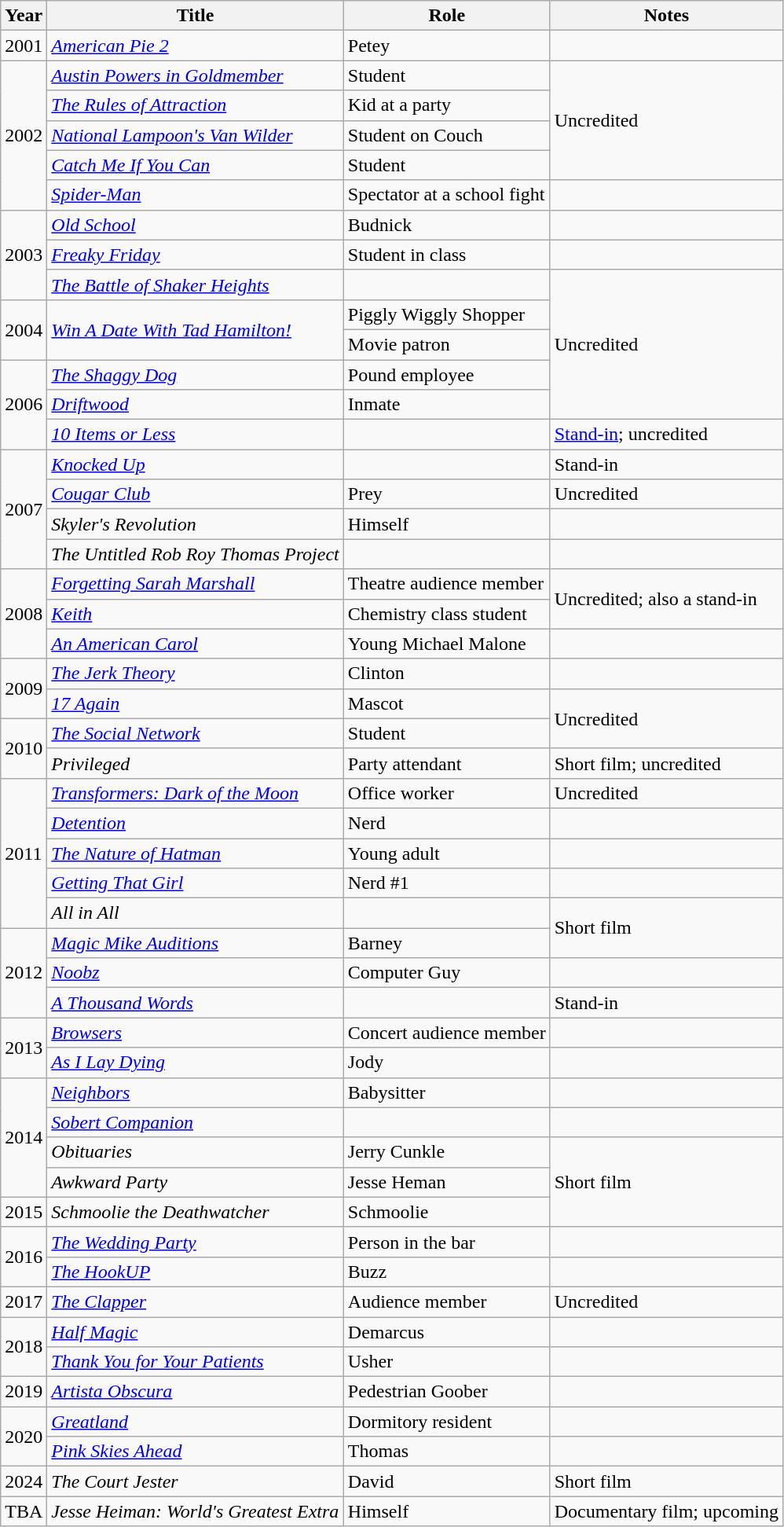<table class="wikitable plainrowheaders sortable">
<tr>
<th scope="col">Year</th>
<th scope="col">Title</th>
<th scope="col">Role</th>
<th scope="col" class="unsortable">Notes</th>
</tr>
<tr>
<td>2001</td>
<td><em><a href='#'>American Pie 2</a></em></td>
<td>Petey</td>
<td></td>
</tr>
<tr>
<td rowspan=5>2002</td>
<td><em><a href='#'>Austin Powers in Goldmember</a></em></td>
<td>Student</td>
<td rowspan=4>Uncredited</td>
</tr>
<tr>
<td><em><a href='#'>The Rules of Attraction</a></em></td>
<td>Kid at a party</td>
</tr>
<tr>
<td><em><a href='#'>National Lampoon's Van Wilder</a></em></td>
<td>Student on Couch</td>
</tr>
<tr>
<td><em><a href='#'>Catch Me If You Can</a></em></td>
<td>Student</td>
</tr>
<tr>
<td><em><a href='#'>Spider-Man</a></em></td>
<td>Spectator at a school fight</td>
<td></td>
</tr>
<tr>
<td rowspan=3>2003</td>
<td><em><a href='#'>Old School</a></em></td>
<td>Budnick</td>
<td></td>
</tr>
<tr>
<td><em><a href='#'>Freaky Friday</a></em></td>
<td>Student in class</td>
<td></td>
</tr>
<tr>
<td><em><a href='#'>The Battle of Shaker Heights</a></em></td>
<td></td>
<td rowspan=5>Uncredited</td>
</tr>
<tr>
<td rowspan=2>2004</td>
<td rowspan=2><em><a href='#'>Win A Date With Tad Hamilton!</a></em></td>
<td>Piggly Wiggly Shopper</td>
</tr>
<tr>
<td>Movie patron</td>
</tr>
<tr>
<td rowspan=3>2006</td>
<td><em><a href='#'>The Shaggy Dog</a></em></td>
<td>Pound employee</td>
</tr>
<tr>
<td><em><a href='#'>Driftwood</a></em></td>
<td>Inmate</td>
</tr>
<tr>
<td><em><a href='#'>10 Items or Less</a></em></td>
<td></td>
<td><a href='#'>Stand-in</a>; uncredited</td>
</tr>
<tr>
<td rowspan=4>2007</td>
<td><em><a href='#'>Knocked Up</a></em></td>
<td></td>
<td>Stand-in</td>
</tr>
<tr>
<td><em><a href='#'>Cougar Club</a></em></td>
<td>Prey</td>
<td>Uncredited</td>
</tr>
<tr>
<td><em>Skyler's Revolution</em></td>
<td>Himself</td>
<td></td>
</tr>
<tr>
<td><em>The Untitled Rob Roy Thomas Project</em></td>
<td></td>
<td></td>
</tr>
<tr>
<td rowspan=3>2008</td>
<td><em><a href='#'>Forgetting Sarah Marshall</a></em></td>
<td>Theatre audience member</td>
<td rowspan=2>Uncredited; also a stand-in</td>
</tr>
<tr>
<td><em><a href='#'>Keith</a></em></td>
<td>Chemistry class student</td>
</tr>
<tr>
<td><em><a href='#'>An American Carol</a></em></td>
<td>Young Michael Malone</td>
<td></td>
</tr>
<tr>
<td rowspan=2>2009</td>
<td><em><a href='#'>The Jerk Theory</a></em></td>
<td>Clinton</td>
<td></td>
</tr>
<tr>
<td><em><a href='#'>17 Again</a></em></td>
<td>Mascot</td>
<td rowspan=2>Uncredited</td>
</tr>
<tr>
<td rowspan=2>2010</td>
<td><em><a href='#'>The Social Network</a></em></td>
<td>Student</td>
</tr>
<tr>
<td><em>Privileged</em></td>
<td>Party attendant</td>
<td>Short film; uncredited</td>
</tr>
<tr>
<td rowspan=5>2011</td>
<td><em><a href='#'>Transformers: Dark of the Moon</a></em></td>
<td>Office worker</td>
<td>Uncredited</td>
</tr>
<tr>
<td><em><a href='#'>Detention</a></em></td>
<td>Nerd</td>
<td></td>
</tr>
<tr>
<td><em><a href='#'>The Nature of Hatman</a></em></td>
<td>Young adult</td>
<td></td>
</tr>
<tr>
<td><em><a href='#'>Getting That Girl</a></em></td>
<td>Nerd #1</td>
<td></td>
</tr>
<tr>
<td><em>All in All</em></td>
<td></td>
<td rowspan=2>Short film</td>
</tr>
<tr>
<td rowspan=3>2012</td>
<td><em><a href='#'>Magic Mike Auditions</a></em></td>
<td>Barney</td>
</tr>
<tr>
<td><em><a href='#'>Noobz</a></em></td>
<td>Computer Guy</td>
<td></td>
</tr>
<tr>
<td><em><a href='#'>A Thousand Words</a></em></td>
<td></td>
<td>Stand-in</td>
</tr>
<tr>
<td rowspan=2>2013</td>
<td><em><a href='#'>Browsers</a></em></td>
<td>Concert audience member</td>
<td></td>
</tr>
<tr>
<td><em><a href='#'>As I Lay Dying</a></em></td>
<td>Jody</td>
<td></td>
</tr>
<tr>
<td rowspan=4>2014</td>
<td><em><a href='#'>Neighbors</a></em></td>
<td>Babysitter</td>
<td></td>
</tr>
<tr>
<td><em><a href='#'>Sobert Companion</a></em></td>
<td></td>
<td></td>
</tr>
<tr>
<td><em>Obituaries</em></td>
<td>Jerry Cunkle</td>
<td rowspan=3>Short film</td>
</tr>
<tr>
<td><em>Awkward Party</em></td>
<td>Jesse Heman</td>
</tr>
<tr>
<td>2015</td>
<td><em>Schmoolie the Deathwatcher</em></td>
<td>Schmoolie</td>
</tr>
<tr>
<td rowspan=2>2016</td>
<td><em><a href='#'>The Wedding Party</a></em></td>
<td>Person in the bar</td>
<td></td>
</tr>
<tr>
<td><em><a href='#'>The HookUP</a></em></td>
<td>Buzz</td>
<td></td>
</tr>
<tr>
<td>2017</td>
<td><em><a href='#'>The Clapper</a></em></td>
<td>Audience member</td>
<td>Uncredited</td>
</tr>
<tr>
<td rowspan=2>2018</td>
<td><em><a href='#'>Half Magic</a></em></td>
<td>Demarcus</td>
<td></td>
</tr>
<tr>
<td><em><a href='#'>Thank You for Your Patients</a></em></td>
<td>Usher</td>
<td></td>
</tr>
<tr>
<td>2019</td>
<td><em><a href='#'>Artista Obscura</a></em></td>
<td>Pedestrian Goober</td>
<td></td>
</tr>
<tr>
<td rowspan=2>2020</td>
<td><em><a href='#'>Greatland</a></em></td>
<td>Dormitory resident</td>
<td></td>
</tr>
<tr>
<td><em><a href='#'>Pink Skies Ahead</a></em></td>
<td>Thomas</td>
<td></td>
</tr>
<tr>
<td>2024</td>
<td><em>The Court Jester</em></td>
<td>David</td>
<td rowspan=1>Short film</td>
</tr>
<tr>
<td>TBA</td>
<td><em>Jesse Heiman: World's Greatest Extra</em></td>
<td>Himself</td>
<td>Documentary film; upcoming</td>
</tr>
</table>
